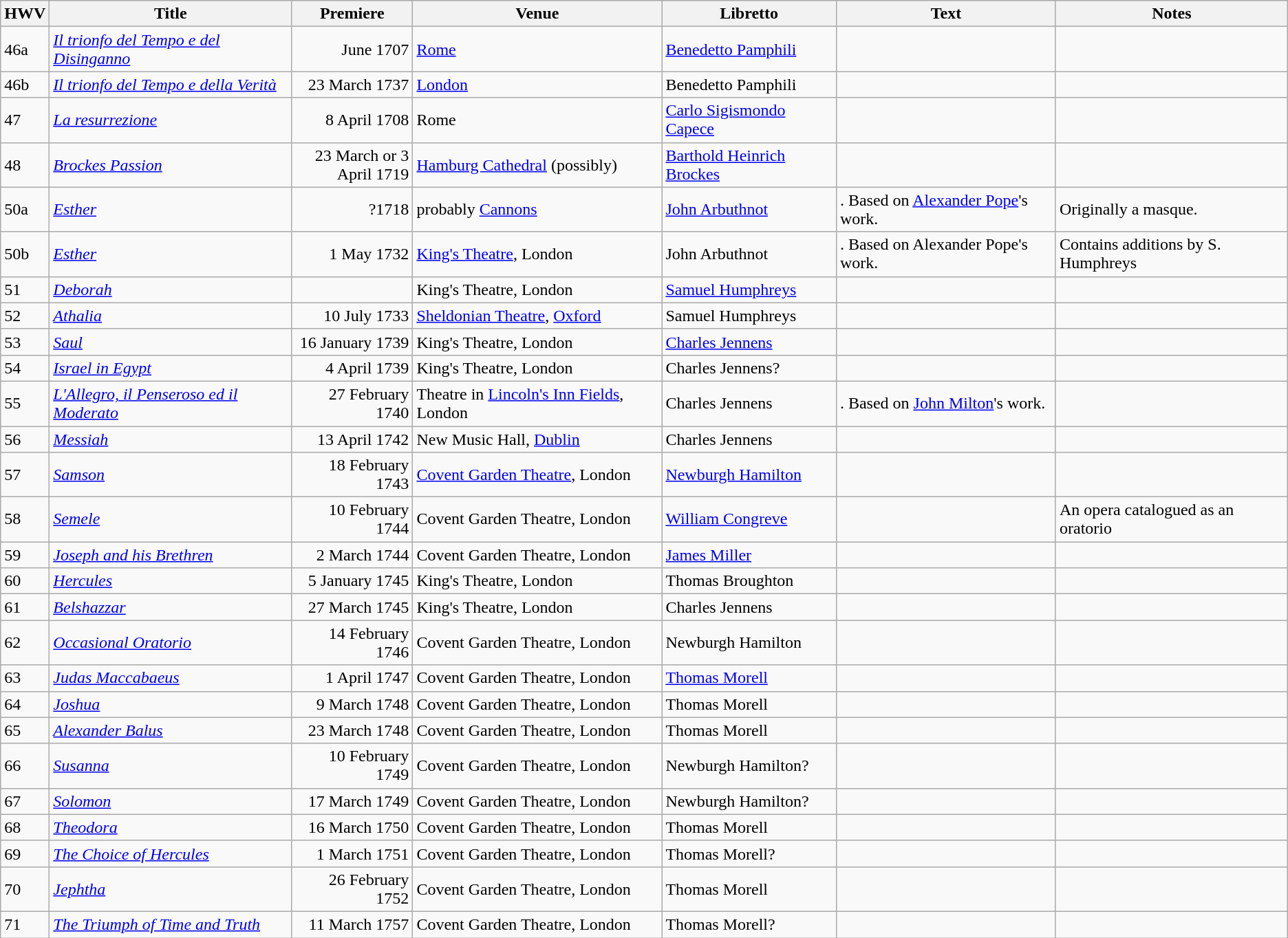<table class="wikitable sortable">
<tr>
<th>HWV</th>
<th>Title</th>
<th width="110px">Premiere</th>
<th>Venue</th>
<th>Libretto</th>
<th class="unsortable">Text</th>
<th class="unsortable">Notes</th>
</tr>
<tr>
<td>46a</td>
<td><em><a href='#'>Il trionfo del Tempo e del Disinganno</a></em></td>
<td align="right">June 1707</td>
<td><a href='#'>Rome</a></td>
<td><a href='#'>Benedetto Pamphili</a></td>
<td></td>
<td></td>
</tr>
<tr>
<td>46b</td>
<td><em><a href='#'>Il trionfo del Tempo e della Verità</a></em></td>
<td align="right">23 March 1737</td>
<td><a href='#'>London</a></td>
<td>Benedetto Pamphili</td>
<td></td>
<td></td>
</tr>
<tr>
<td>47</td>
<td><em><a href='#'>La resurrezione</a></em></td>
<td align="right">8 April 1708</td>
<td>Rome</td>
<td><a href='#'>Carlo Sigismondo Capece</a></td>
<td></td>
<td></td>
</tr>
<tr>
<td>48</td>
<td><em><a href='#'>Brockes Passion</a></em></td>
<td align="right">23 March or 3 April 1719</td>
<td><a href='#'>Hamburg Cathedral</a> (possibly)</td>
<td><a href='#'>Barthold Heinrich Brockes</a></td>
<td></td>
<td></td>
</tr>
<tr>
<td>50a</td>
<td><em><a href='#'>Esther</a></em></td>
<td align="right">?1718</td>
<td>probably <a href='#'>Cannons</a></td>
<td><a href='#'>John Arbuthnot</a></td>
<td>. Based on <a href='#'>Alexander Pope</a>'s work.</td>
<td>Originally a masque.</td>
</tr>
<tr>
<td>50b</td>
<td><em><a href='#'>Esther</a></em></td>
<td align="right">1 May 1732</td>
<td><a href='#'>King's Theatre</a>, London</td>
<td>John Arbuthnot</td>
<td>. Based on Alexander Pope's work.</td>
<td>Contains additions by S. Humphreys</td>
</tr>
<tr>
<td>51</td>
<td><em><a href='#'>Deborah</a></em></td>
<td align="right"></td>
<td>King's Theatre, London</td>
<td><a href='#'>Samuel Humphreys</a></td>
<td></td>
<td></td>
</tr>
<tr>
<td>52</td>
<td><em><a href='#'>Athalia</a></em></td>
<td align="right">10 July 1733</td>
<td><a href='#'>Sheldonian Theatre</a>, <a href='#'>Oxford</a></td>
<td>Samuel Humphreys</td>
<td></td>
<td></td>
</tr>
<tr>
<td>53</td>
<td><em><a href='#'>Saul</a></em></td>
<td align="right">16 January 1739</td>
<td>King's Theatre, London</td>
<td><a href='#'>Charles Jennens</a></td>
<td></td>
<td></td>
</tr>
<tr>
<td>54</td>
<td><em><a href='#'>Israel in Egypt</a></em></td>
<td align="right">4 April 1739</td>
<td>King's Theatre, London</td>
<td>Charles Jennens?</td>
<td></td>
<td></td>
</tr>
<tr>
<td>55</td>
<td><em><a href='#'>L'Allegro, il Penseroso ed il Moderato</a></em></td>
<td align="right">27 February 1740</td>
<td>Theatre in <a href='#'>Lincoln's Inn Fields</a>, London</td>
<td>Charles Jennens</td>
<td>. Based on <a href='#'>John Milton</a>'s work.</td>
<td></td>
</tr>
<tr>
<td>56</td>
<td><em><a href='#'>Messiah</a></em></td>
<td align="right">13 April 1742</td>
<td>New Music Hall, <a href='#'>Dublin</a></td>
<td>Charles Jennens</td>
<td></td>
<td></td>
</tr>
<tr>
<td>57</td>
<td><em><a href='#'>Samson</a></em></td>
<td align="right">18 February 1743</td>
<td><a href='#'>Covent Garden Theatre</a>, London</td>
<td><a href='#'>Newburgh Hamilton</a></td>
<td></td>
<td></td>
</tr>
<tr>
<td>58</td>
<td><em><a href='#'>Semele</a></em></td>
<td align="right">10 February 1744</td>
<td>Covent Garden Theatre, London</td>
<td><a href='#'>William Congreve</a></td>
<td></td>
<td>An opera catalogued as an oratorio</td>
</tr>
<tr>
<td>59</td>
<td><em><a href='#'>Joseph and his Brethren</a></em></td>
<td align="right">2 March 1744</td>
<td>Covent Garden Theatre, London</td>
<td><a href='#'>James Miller</a></td>
<td></td>
<td></td>
</tr>
<tr>
<td>60</td>
<td><em><a href='#'>Hercules</a></em></td>
<td align="right">5 January 1745</td>
<td>King's Theatre, London</td>
<td>Thomas Broughton</td>
<td></td>
<td></td>
</tr>
<tr>
<td>61</td>
<td><em><a href='#'>Belshazzar</a></em></td>
<td align="right">27 March 1745</td>
<td>King's Theatre, London</td>
<td>Charles Jennens</td>
<td></td>
<td></td>
</tr>
<tr>
<td>62</td>
<td><em><a href='#'>Occasional Oratorio</a></em></td>
<td align="right">14 February 1746</td>
<td>Covent Garden Theatre, London</td>
<td>Newburgh Hamilton</td>
<td></td>
<td></td>
</tr>
<tr>
<td>63</td>
<td><em><a href='#'>Judas Maccabaeus</a></em></td>
<td align="right">1 April 1747</td>
<td>Covent Garden Theatre, London</td>
<td><a href='#'>Thomas Morell</a></td>
<td></td>
<td></td>
</tr>
<tr>
<td>64</td>
<td><em><a href='#'>Joshua</a></em></td>
<td align="right">9 March 1748</td>
<td>Covent Garden Theatre, London</td>
<td>Thomas Morell</td>
<td></td>
<td></td>
</tr>
<tr>
<td>65</td>
<td><em><a href='#'>Alexander Balus</a></em></td>
<td align="right">23 March 1748</td>
<td>Covent Garden Theatre, London</td>
<td>Thomas Morell</td>
<td></td>
<td></td>
</tr>
<tr>
<td>66</td>
<td><em><a href='#'>Susanna</a></em></td>
<td align="right">10 February 1749</td>
<td>Covent Garden Theatre, London</td>
<td>Newburgh Hamilton?</td>
<td></td>
<td></td>
</tr>
<tr>
<td>67</td>
<td><em><a href='#'>Solomon</a></em></td>
<td align="right">17 March 1749</td>
<td>Covent Garden Theatre, London</td>
<td>Newburgh Hamilton?</td>
<td></td>
<td></td>
</tr>
<tr>
<td>68</td>
<td><em><a href='#'>Theodora</a></em></td>
<td align="right">16 March 1750</td>
<td>Covent Garden Theatre, London</td>
<td>Thomas Morell</td>
<td></td>
<td></td>
</tr>
<tr>
<td>69</td>
<td><em><a href='#'>The Choice of Hercules</a></em></td>
<td align="right">1 March 1751</td>
<td>Covent Garden Theatre, London</td>
<td>Thomas Morell?</td>
<td></td>
<td></td>
</tr>
<tr>
<td>70</td>
<td><em><a href='#'>Jephtha</a></em></td>
<td align="right">26 February 1752</td>
<td>Covent Garden Theatre, London</td>
<td>Thomas Morell</td>
<td></td>
<td></td>
</tr>
<tr>
<td>71</td>
<td><em><a href='#'>The Triumph of Time and Truth</a></em></td>
<td align="right">11 March 1757</td>
<td>Covent Garden Theatre, London</td>
<td>Thomas Morell?</td>
<td></td>
<td></td>
</tr>
</table>
